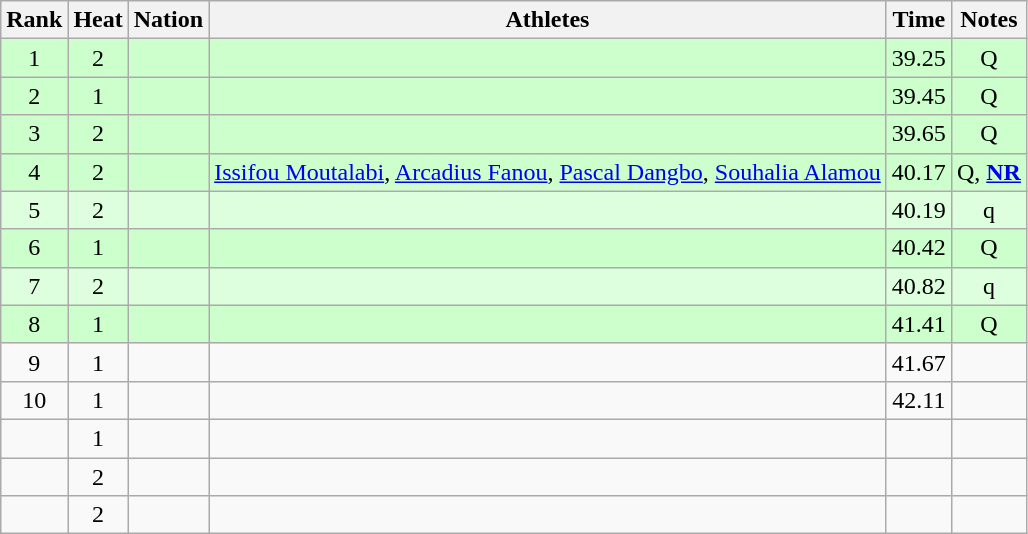<table class="wikitable sortable" style="text-align:center">
<tr>
<th>Rank</th>
<th>Heat</th>
<th>Nation</th>
<th>Athletes</th>
<th>Time</th>
<th>Notes</th>
</tr>
<tr bgcolor=ccffcc>
<td>1</td>
<td>2</td>
<td align=left></td>
<td align=left></td>
<td>39.25</td>
<td>Q</td>
</tr>
<tr bgcolor=ccffcc>
<td>2</td>
<td>1</td>
<td align=left></td>
<td align=left></td>
<td>39.45</td>
<td>Q</td>
</tr>
<tr bgcolor=ccffcc>
<td>3</td>
<td>2</td>
<td align=left></td>
<td align=left></td>
<td>39.65</td>
<td>Q</td>
</tr>
<tr bgcolor=ccffcc>
<td>4</td>
<td>2</td>
<td align=left></td>
<td align=left><a href='#'>Issifou Moutalabi</a>, <a href='#'>Arcadius Fanou</a>, <a href='#'>Pascal Dangbo</a>, <a href='#'>Souhalia Alamou</a></td>
<td>40.17</td>
<td>Q, <strong><a href='#'>NR</a></strong></td>
</tr>
<tr bgcolor=ddffdd>
<td>5</td>
<td>2</td>
<td align=left></td>
<td align=left></td>
<td>40.19</td>
<td>q</td>
</tr>
<tr bgcolor=ccffcc>
<td>6</td>
<td>1</td>
<td align=left></td>
<td align=left></td>
<td>40.42</td>
<td>Q</td>
</tr>
<tr bgcolor=ddffdd>
<td>7</td>
<td>2</td>
<td align=left></td>
<td align=left></td>
<td>40.82</td>
<td>q</td>
</tr>
<tr bgcolor=ccffcc>
<td>8</td>
<td>1</td>
<td align=left></td>
<td align=left></td>
<td>41.41</td>
<td>Q</td>
</tr>
<tr>
<td>9</td>
<td>1</td>
<td align=left></td>
<td align=left></td>
<td>41.67</td>
<td></td>
</tr>
<tr>
<td>10</td>
<td>1</td>
<td align=left></td>
<td align=left></td>
<td>42.11</td>
<td></td>
</tr>
<tr>
<td></td>
<td>1</td>
<td align=left></td>
<td align=left></td>
<td></td>
<td></td>
</tr>
<tr>
<td></td>
<td>2</td>
<td align=left></td>
<td align=left></td>
<td></td>
<td></td>
</tr>
<tr>
<td></td>
<td>2</td>
<td align=left></td>
<td align=left></td>
<td></td>
<td></td>
</tr>
</table>
